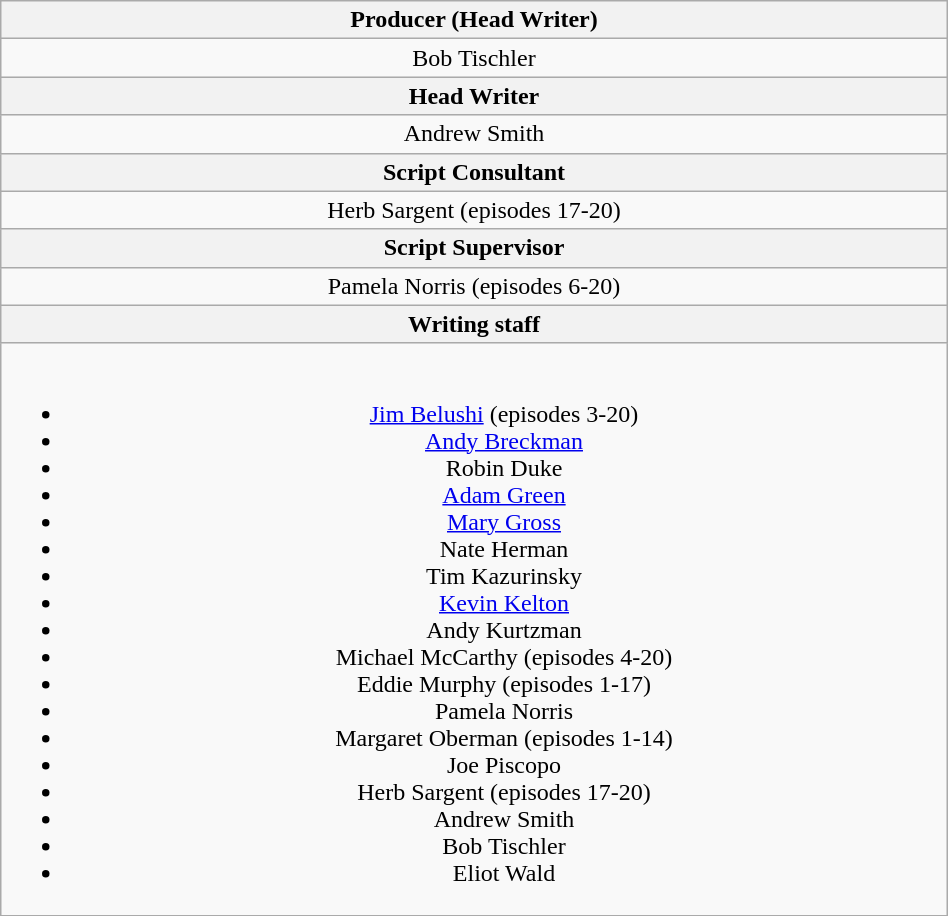<table class="wikitable plainrowheaders"  style="text-align:center; width:50%;">
<tr>
<th><strong>Producer (Head Writer)</strong></th>
</tr>
<tr>
<td>Bob Tischler</td>
</tr>
<tr>
<th><strong>Head Writer</strong></th>
</tr>
<tr>
<td>Andrew Smith</td>
</tr>
<tr>
<th><strong>Script Consultant</strong></th>
</tr>
<tr>
<td>Herb Sargent (episodes 17-20)</td>
</tr>
<tr>
<th><strong>Script Supervisor</strong></th>
</tr>
<tr>
<td>Pamela Norris (episodes 6-20)</td>
</tr>
<tr>
<th><strong>Writing staff</strong></th>
</tr>
<tr>
<td><br><ul><li><a href='#'>Jim Belushi</a> (episodes 3-20)</li><li><a href='#'>Andy Breckman</a></li><li>Robin Duke</li><li><a href='#'>Adam Green</a></li><li><a href='#'>Mary Gross</a></li><li>Nate Herman</li><li>Tim Kazurinsky</li><li><a href='#'>Kevin Kelton</a></li><li>Andy Kurtzman</li><li>Michael McCarthy (episodes 4-20)</li><li>Eddie Murphy (episodes 1-17)</li><li>Pamela Norris</li><li>Margaret Oberman (episodes 1-14)</li><li>Joe Piscopo</li><li>Herb Sargent (episodes 17-20)</li><li>Andrew Smith</li><li>Bob Tischler</li><li>Eliot Wald</li></ul></td>
</tr>
</table>
